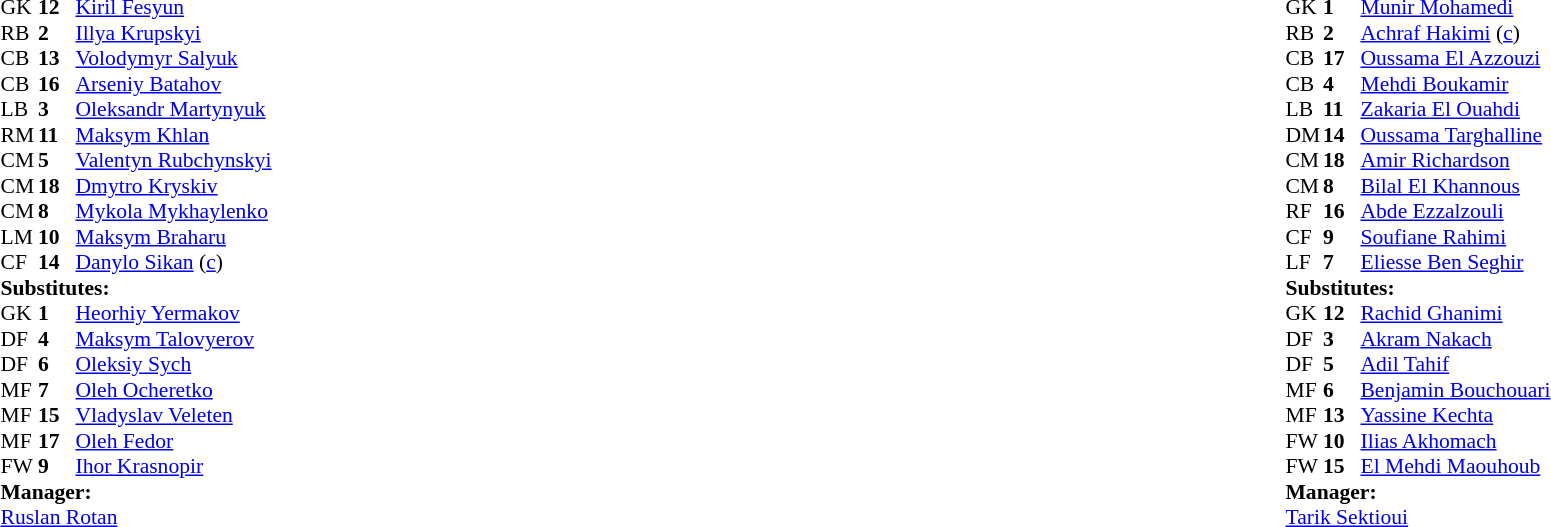<table width="100%">
<tr>
<td valign="top" width="40%"><br><table style="font-size:90%" cellspacing="0" cellpadding="0">
<tr>
<th width=25></th>
<th width=25></th>
</tr>
<tr>
<td>GK</td>
<td><strong>12</strong></td>
<td><a href='#'>Kiril Fesyun</a></td>
</tr>
<tr>
<td>RB</td>
<td><strong>2</strong></td>
<td><a href='#'>Illya Krupskyi</a></td>
<td></td>
</tr>
<tr>
<td>CB</td>
<td><strong>13</strong></td>
<td><a href='#'>Volodymyr Salyuk</a></td>
<td></td>
</tr>
<tr>
<td>CB</td>
<td><strong>16</strong></td>
<td><a href='#'>Arseniy Batahov</a></td>
</tr>
<tr>
<td>LB</td>
<td><strong>3</strong></td>
<td><a href='#'>Oleksandr Martynyuk</a></td>
<td></td>
<td></td>
</tr>
<tr>
<td>RM</td>
<td><strong>11</strong></td>
<td><a href='#'>Maksym Khlan</a></td>
<td></td>
</tr>
<tr>
<td>CM</td>
<td><strong>5</strong></td>
<td><a href='#'>Valentyn Rubchynskyi</a></td>
<td></td>
</tr>
<tr>
<td>CM</td>
<td><strong>18</strong></td>
<td><a href='#'>Dmytro Kryskiv</a></td>
<td></td>
<td></td>
</tr>
<tr>
<td>CM</td>
<td><strong>8</strong></td>
<td><a href='#'>Mykola Mykhaylenko</a></td>
<td></td>
<td></td>
</tr>
<tr>
<td>LM</td>
<td><strong>10</strong></td>
<td><a href='#'>Maksym Braharu</a></td>
<td></td>
<td></td>
</tr>
<tr>
<td>CF</td>
<td><strong>14</strong></td>
<td><a href='#'>Danylo Sikan</a> (<a href='#'>c</a>)</td>
<td></td>
<td></td>
</tr>
<tr>
<td colspan="3"><strong>Substitutes:</strong></td>
</tr>
<tr>
<td>GK</td>
<td><strong>1</strong></td>
<td><a href='#'>Heorhiy Yermakov</a></td>
</tr>
<tr>
<td>DF</td>
<td><strong>4</strong></td>
<td><a href='#'>Maksym Talovyerov</a></td>
<td></td>
<td></td>
</tr>
<tr>
<td>DF</td>
<td><strong>6</strong></td>
<td><a href='#'>Oleksiy Sych</a></td>
<td></td>
<td></td>
</tr>
<tr>
<td>MF</td>
<td><strong>7</strong></td>
<td><a href='#'>Oleh Ocheretko</a></td>
<td></td>
<td></td>
</tr>
<tr>
<td>MF</td>
<td><strong>15</strong></td>
<td><a href='#'>Vladyslav Veleten</a></td>
</tr>
<tr>
<td>MF</td>
<td><strong>17</strong></td>
<td><a href='#'>Oleh Fedor</a></td>
<td></td>
<td></td>
</tr>
<tr>
<td>FW</td>
<td><strong>9</strong></td>
<td><a href='#'>Ihor Krasnopir</a></td>
<td></td>
<td></td>
</tr>
<tr>
<td colspan="3"><strong>Manager:</strong></td>
</tr>
<tr>
<td colspan="3"><a href='#'>Ruslan Rotan</a></td>
</tr>
</table>
</td>
<td valign="top"></td>
<td valign="top" width="50%"><br><table style="font-size:90%; margin:auto" cellspacing="0" cellpadding="0">
<tr>
<th width="25"></th>
<th width="25"></th>
</tr>
<tr>
<td>GK</td>
<td><strong>1</strong></td>
<td><a href='#'>Munir Mohamedi</a></td>
</tr>
<tr>
<td>RB</td>
<td><strong>2</strong></td>
<td><a href='#'>Achraf Hakimi</a> (<a href='#'>c</a>)</td>
<td></td>
</tr>
<tr>
<td>CB</td>
<td><strong>17</strong></td>
<td><a href='#'>Oussama El Azzouzi</a></td>
<td></td>
<td></td>
</tr>
<tr>
<td>CB</td>
<td><strong>4</strong></td>
<td><a href='#'>Mehdi Boukamir</a></td>
<td></td>
<td></td>
</tr>
<tr>
<td>LB</td>
<td><strong>11</strong></td>
<td><a href='#'>Zakaria El Ouahdi</a></td>
</tr>
<tr>
<td>DM</td>
<td><strong>14</strong></td>
<td><a href='#'>Oussama Targhalline</a></td>
</tr>
<tr>
<td>CM</td>
<td><strong>18</strong></td>
<td><a href='#'>Amir Richardson</a></td>
<td></td>
</tr>
<tr>
<td>CM</td>
<td><strong>8</strong></td>
<td><a href='#'>Bilal El Khannous</a></td>
</tr>
<tr>
<td>RF</td>
<td><strong>16</strong></td>
<td><a href='#'>Abde Ezzalzouli</a></td>
</tr>
<tr>
<td>CF</td>
<td><strong>9</strong></td>
<td><a href='#'>Soufiane Rahimi</a></td>
<td></td>
<td></td>
</tr>
<tr>
<td>LF</td>
<td><strong>7</strong></td>
<td><a href='#'>Eliesse Ben Seghir</a></td>
<td></td>
<td></td>
</tr>
<tr>
<td colspan="3"><strong>Substitutes:</strong></td>
</tr>
<tr>
<td>GK</td>
<td><strong>12</strong></td>
<td><a href='#'>Rachid Ghanimi</a></td>
</tr>
<tr>
<td>DF</td>
<td><strong>3</strong></td>
<td><a href='#'>Akram Nakach</a></td>
<td></td>
<td></td>
</tr>
<tr>
<td>DF</td>
<td><strong>5</strong></td>
<td><a href='#'>Adil Tahif</a></td>
</tr>
<tr>
<td>MF</td>
<td><strong>6</strong></td>
<td><a href='#'>Benjamin Bouchouari</a></td>
</tr>
<tr>
<td>MF</td>
<td><strong>13</strong></td>
<td><a href='#'>Yassine Kechta</a></td>
<td></td>
<td></td>
</tr>
<tr>
<td>FW</td>
<td><strong>10</strong></td>
<td><a href='#'>Ilias Akhomach</a></td>
<td></td>
<td></td>
</tr>
<tr>
<td>FW</td>
<td><strong>15</strong></td>
<td><a href='#'>El Mehdi Maouhoub</a></td>
<td></td>
<td></td>
</tr>
<tr>
<td colspan="3"><strong>Manager:</strong></td>
</tr>
<tr>
<td colspan="3"><a href='#'>Tarik Sektioui</a></td>
</tr>
</table>
</td>
</tr>
</table>
